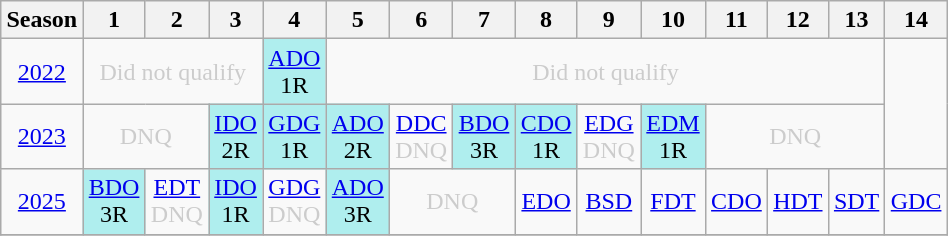<table class="wikitable" style="width:50%; margin:0">
<tr>
<th>Season</th>
<th>1</th>
<th>2</th>
<th>3</th>
<th>4</th>
<th>5</th>
<th>6</th>
<th>7</th>
<th>8</th>
<th>9</th>
<th>10</th>
<th>11</th>
<th>12</th>
<th>13</th>
<th>14</th>
</tr>
<tr>
<td style="text-align:center;"background:#efefef;"><a href='#'>2022</a></td>
<td colspan="3" style="text-align:center; color:#ccc;">Did not qualify</td>
<td style="text-align:center; background:#afeeee;"><a href='#'>ADO</a><br>1R</td>
<td colspan="9" style="text-align:center; color:#ccc;">Did not qualify</td>
</tr>
<tr>
<td style="text-align:center;"background:#efefef;"><a href='#'>2023</a></td>
<td colspan="2" style="text-align:center; color:#ccc;">DNQ</td>
<td style="text-align:center; background:#afeeee;"><a href='#'>IDO</a><br>2R</td>
<td style="text-align:center; background:#afeeee;"><a href='#'>GDG</a><br>1R</td>
<td style="text-align:center; background:#afeeee;"><a href='#'>ADO</a><br>2R</td>
<td style="text-align:center; color:#ccc;"><a href='#'>DDC</a><br>DNQ</td>
<td style="text-align:center; background:#afeeee;"><a href='#'>BDO</a><br>3R</td>
<td style="text-align:center; background:#afeeee;"><a href='#'>CDO</a><br>1R</td>
<td style="text-align:center; color:#ccc;"><a href='#'>EDG</a><br>DNQ</td>
<td style="text-align:center; background:#afeeee;"><a href='#'>EDM</a><br>1R</td>
<td colspan="3" style="text-align:center; color:#ccc;">DNQ</td>
</tr>
<tr>
<td style="text-align:center;"background:#efefef;"><a href='#'>2025</a></td>
<td style="text-align:center; background:#afeeee;"><a href='#'>BDO</a><br>3R</td>
<td style="text-align:center; color:#ccc;"><a href='#'>EDT</a><br>DNQ</td>
<td style="text-align:center; background:#afeeee;"><a href='#'>IDO</a><br>1R</td>
<td style="text-align:center; color:#ccc;"><a href='#'>GDG</a><br>DNQ</td>
<td style="text-align:center; background:#afeeee;"><a href='#'>ADO</a><br>3R</td>
<td colspan="2" style="text-align:center; color:#ccc;">DNQ</td>
<td style="text-align:center; color:#ccc;"><a href='#'>EDO</a><br></td>
<td style="text-align:center; color:#ccc;"><a href='#'>BSD</a><br></td>
<td style="text-align:center; color:#ccc;"><a href='#'>FDT</a><br></td>
<td style="text-align:center; color:#ccc;"><a href='#'>CDO</a><br></td>
<td style="text-align:center; color:#ccc;"><a href='#'>HDT</a><br></td>
<td style="text-align:center; color:#ccc;"><a href='#'>SDT</a><br></td>
<td style="text-align:center; color:#ccc;"><a href='#'>GDC</a><br></td>
</tr>
<tr>
</tr>
</table>
